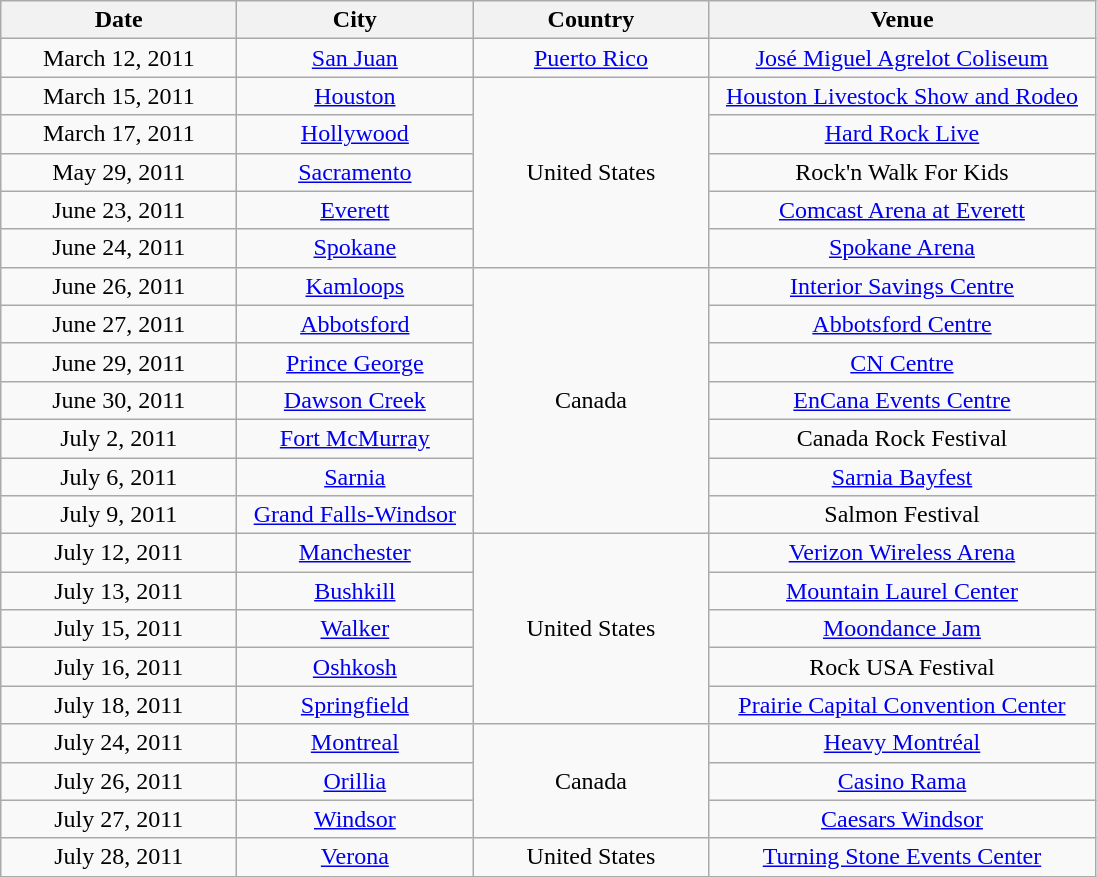<table class="wikitable" style="text-align:center;">
<tr>
<th style="width:150px;">Date</th>
<th style="width:150px;">City</th>
<th style="width:150px;">Country</th>
<th style="width:250px;">Venue</th>
</tr>
<tr>
<td>March 12, 2011</td>
<td><a href='#'>San Juan</a></td>
<td><a href='#'>Puerto Rico</a></td>
<td><a href='#'>José Miguel Agrelot Coliseum</a></td>
</tr>
<tr>
<td>March 15, 2011</td>
<td><a href='#'>Houston</a></td>
<td rowspan="5">United States</td>
<td><a href='#'>Houston Livestock Show and Rodeo</a></td>
</tr>
<tr>
<td>March 17, 2011</td>
<td><a href='#'>Hollywood</a></td>
<td><a href='#'>Hard Rock Live</a></td>
</tr>
<tr>
<td>May 29, 2011</td>
<td><a href='#'>Sacramento</a></td>
<td>Rock'n Walk For Kids</td>
</tr>
<tr>
<td>June 23, 2011</td>
<td><a href='#'>Everett</a></td>
<td><a href='#'>Comcast Arena at Everett</a></td>
</tr>
<tr>
<td>June 24, 2011</td>
<td><a href='#'>Spokane</a></td>
<td><a href='#'>Spokane Arena</a></td>
</tr>
<tr>
<td>June 26, 2011</td>
<td><a href='#'>Kamloops</a></td>
<td rowspan="7">Canada</td>
<td><a href='#'>Interior Savings Centre</a></td>
</tr>
<tr>
<td>June 27, 2011</td>
<td><a href='#'>Abbotsford</a></td>
<td><a href='#'>Abbotsford Centre</a></td>
</tr>
<tr>
<td>June 29, 2011</td>
<td><a href='#'>Prince George</a></td>
<td><a href='#'>CN Centre</a></td>
</tr>
<tr>
<td>June 30, 2011</td>
<td><a href='#'>Dawson Creek</a></td>
<td><a href='#'>EnCana Events Centre</a></td>
</tr>
<tr>
<td>July 2, 2011</td>
<td><a href='#'>Fort McMurray</a></td>
<td>Canada Rock Festival</td>
</tr>
<tr>
<td>July 6, 2011</td>
<td><a href='#'>Sarnia</a></td>
<td><a href='#'>Sarnia Bayfest</a></td>
</tr>
<tr>
<td>July 9, 2011</td>
<td><a href='#'>Grand Falls-Windsor</a></td>
<td>Salmon Festival</td>
</tr>
<tr>
<td>July 12, 2011</td>
<td><a href='#'>Manchester</a></td>
<td rowspan="5">United States</td>
<td><a href='#'>Verizon Wireless Arena</a></td>
</tr>
<tr>
<td>July 13, 2011</td>
<td><a href='#'>Bushkill</a></td>
<td><a href='#'>Mountain Laurel Center</a></td>
</tr>
<tr>
<td>July 15, 2011</td>
<td><a href='#'>Walker</a></td>
<td><a href='#'>Moondance Jam</a></td>
</tr>
<tr>
<td>July 16, 2011</td>
<td><a href='#'>Oshkosh</a></td>
<td>Rock USA Festival</td>
</tr>
<tr>
<td>July 18, 2011</td>
<td><a href='#'>Springfield</a></td>
<td><a href='#'>Prairie Capital Convention Center</a></td>
</tr>
<tr>
<td>July 24, 2011</td>
<td><a href='#'>Montreal</a></td>
<td rowspan="3">Canada</td>
<td><a href='#'>Heavy Montréal</a></td>
</tr>
<tr>
<td>July 26, 2011</td>
<td><a href='#'>Orillia</a></td>
<td><a href='#'>Casino Rama</a></td>
</tr>
<tr>
<td>July 27, 2011</td>
<td><a href='#'>Windsor</a></td>
<td><a href='#'>Caesars Windsor</a></td>
</tr>
<tr>
<td>July 28, 2011</td>
<td><a href='#'>Verona</a></td>
<td>United States</td>
<td><a href='#'>Turning Stone Events Center</a></td>
</tr>
</table>
